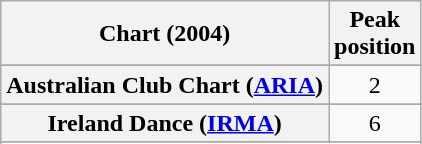<table class="wikitable sortable plainrowheaders" style="text-align:center">
<tr>
<th>Chart (2004)</th>
<th>Peak<br>position</th>
</tr>
<tr>
</tr>
<tr>
<th scope="row">Australian Club Chart (<a href='#'>ARIA</a>)</th>
<td>2</td>
</tr>
<tr>
</tr>
<tr>
</tr>
<tr>
<th scope="row">Ireland Dance (<a href='#'>IRMA</a>)</th>
<td>6</td>
</tr>
<tr>
</tr>
<tr>
</tr>
<tr>
</tr>
<tr>
</tr>
</table>
